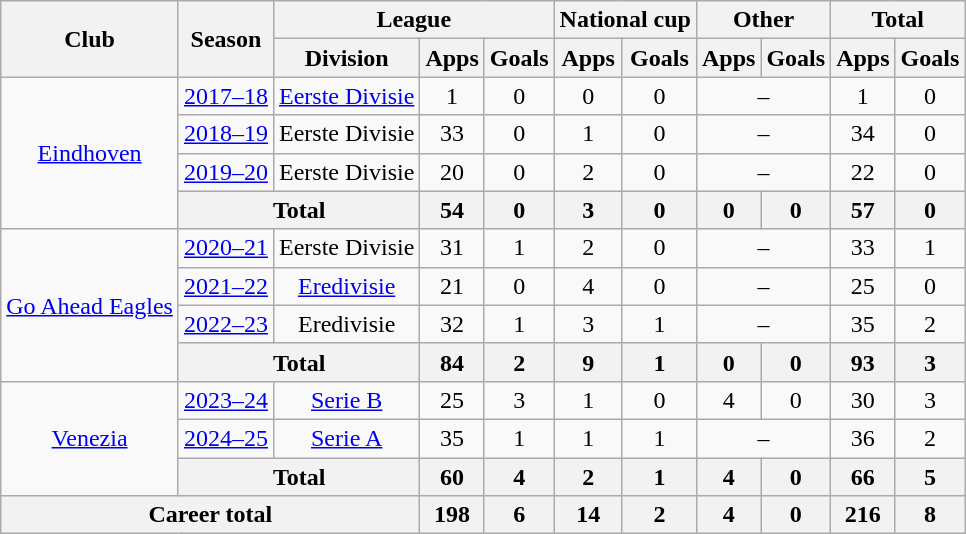<table class="wikitable" style="text-align:center">
<tr>
<th rowspan="2">Club</th>
<th rowspan="2">Season</th>
<th colspan="3">League</th>
<th colspan="2">National cup</th>
<th colspan="2">Other</th>
<th colspan="2">Total</th>
</tr>
<tr>
<th>Division</th>
<th>Apps</th>
<th>Goals</th>
<th>Apps</th>
<th>Goals</th>
<th>Apps</th>
<th>Goals</th>
<th>Apps</th>
<th>Goals</th>
</tr>
<tr>
<td rowspan="4"><a href='#'>Eindhoven</a></td>
<td><a href='#'>2017–18</a></td>
<td><a href='#'>Eerste Divisie</a></td>
<td>1</td>
<td>0</td>
<td>0</td>
<td>0</td>
<td colspan="2">–</td>
<td>1</td>
<td>0</td>
</tr>
<tr>
<td><a href='#'>2018–19</a></td>
<td>Eerste Divisie</td>
<td>33</td>
<td>0</td>
<td>1</td>
<td>0</td>
<td colspan="2">–</td>
<td>34</td>
<td>0</td>
</tr>
<tr>
<td><a href='#'>2019–20</a></td>
<td>Eerste Divisie</td>
<td>20</td>
<td>0</td>
<td>2</td>
<td>0</td>
<td colspan="2">–</td>
<td>22</td>
<td>0</td>
</tr>
<tr>
<th colspan="2">Total</th>
<th>54</th>
<th>0</th>
<th>3</th>
<th>0</th>
<th>0</th>
<th>0</th>
<th>57</th>
<th>0</th>
</tr>
<tr>
<td rowspan="4"><a href='#'>Go Ahead Eagles</a></td>
<td><a href='#'>2020–21</a></td>
<td>Eerste Divisie</td>
<td>31</td>
<td>1</td>
<td>2</td>
<td>0</td>
<td colspan="2">–</td>
<td>33</td>
<td>1</td>
</tr>
<tr>
<td><a href='#'>2021–22</a></td>
<td><a href='#'>Eredivisie</a></td>
<td>21</td>
<td>0</td>
<td>4</td>
<td>0</td>
<td colspan="2">–</td>
<td>25</td>
<td>0</td>
</tr>
<tr>
<td><a href='#'>2022–23</a></td>
<td>Eredivisie</td>
<td>32</td>
<td>1</td>
<td>3</td>
<td>1</td>
<td colspan="2">–</td>
<td>35</td>
<td>2</td>
</tr>
<tr>
<th colspan="2">Total</th>
<th>84</th>
<th>2</th>
<th>9</th>
<th>1</th>
<th>0</th>
<th>0</th>
<th>93</th>
<th>3</th>
</tr>
<tr>
<td rowspan="3"><a href='#'>Venezia</a></td>
<td><a href='#'>2023–24</a></td>
<td><a href='#'>Serie B</a></td>
<td>25</td>
<td>3</td>
<td>1</td>
<td>0</td>
<td>4</td>
<td>0</td>
<td>30</td>
<td>3</td>
</tr>
<tr>
<td><a href='#'>2024–25</a></td>
<td><a href='#'>Serie A</a></td>
<td>35</td>
<td>1</td>
<td>1</td>
<td>1</td>
<td colspan="2">–</td>
<td>36</td>
<td>2</td>
</tr>
<tr>
<th colspan="2">Total</th>
<th>60</th>
<th>4</th>
<th>2</th>
<th>1</th>
<th>4</th>
<th>0</th>
<th>66</th>
<th>5</th>
</tr>
<tr>
<th colspan="3">Career total</th>
<th>198</th>
<th>6</th>
<th>14</th>
<th>2</th>
<th>4</th>
<th>0</th>
<th>216</th>
<th>8</th>
</tr>
</table>
